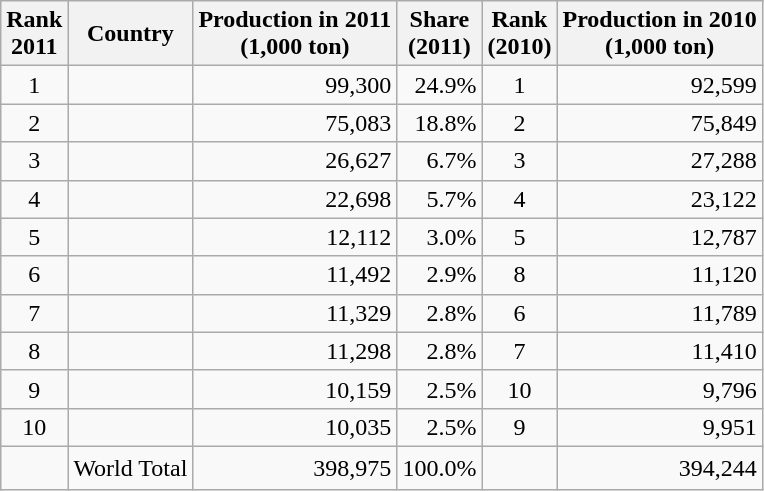<table class="wikitable sortable">
<tr>
<th>Rank<br>2011</th>
<th>Country</th>
<th>Production in 2011<br>(1,000 ton)</th>
<th>Share<br>(2011)</th>
<th>Rank<br>(2010)</th>
<th>Production in 2010<br>(1,000 ton)</th>
</tr>
<tr>
<td align=center>1</td>
<td></td>
<td align=right>99,300</td>
<td align=right>24.9%</td>
<td align=center>1</td>
<td align=right>92,599</td>
</tr>
<tr>
<td align=center>2</td>
<td></td>
<td align=right>75,083</td>
<td align=right>18.8%</td>
<td align=center>2</td>
<td align=right>75,849</td>
</tr>
<tr>
<td align=center>3</td>
<td></td>
<td align=right>26,627</td>
<td align=right>6.7%</td>
<td align=center>3</td>
<td align=right>27,288</td>
</tr>
<tr o98>
<td align=center>4</td>
<td></td>
<td align=right>22,698</td>
<td align=right>5.7%</td>
<td align=center>4</td>
<td align=right>23,122</td>
</tr>
<tr>
<td align=center>5</td>
<td></td>
<td align=right>12,112</td>
<td align=right>3.0%</td>
<td align=center>5</td>
<td align=right>12,787</td>
</tr>
<tr>
<td align=center>6</td>
<td></td>
<td align=right>11,492</td>
<td align=right>2.9%</td>
<td align=center>8</td>
<td align=right>11,120</td>
</tr>
<tr>
<td align=center>7</td>
<td></td>
<td align=right>11,329</td>
<td align=right>2.8%</td>
<td align=center>6</td>
<td align=right>11,789</td>
</tr>
<tr>
<td align=center>8</td>
<td></td>
<td align=right>11,298</td>
<td align=right>2.8%</td>
<td align=center>7</td>
<td align=right>11,410</td>
</tr>
<tr>
<td align=center>9</td>
<td></td>
<td align=right>10,159</td>
<td align=right>2.5%</td>
<td align=center>10</td>
<td align=right>9,796</td>
</tr>
<tr>
<td align=center>10</td>
<td></td>
<td align=right>10,035</td>
<td align=right>2.5%</td>
<td align=center>9</td>
<td align=right>9,951</td>
</tr>
<tr>
<td>　</td>
<td align=center>World Total</td>
<td align=right>398,975</td>
<td align=right>100.0%</td>
<td align=center>　</td>
<td align=right>394,244</td>
</tr>
</table>
